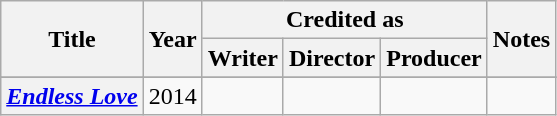<table class="wikitable plainrowheaders sortable">
<tr>
<th rowspan="2" scope="col">Title</th>
<th rowspan="2" scope="col">Year</th>
<th colspan="3" scope="col">Credited as</th>
<th rowspan="2" scope="col" class="unsortable">Notes</th>
</tr>
<tr>
<th>Writer</th>
<th>Director</th>
<th>Producer</th>
</tr>
<tr>
</tr>
<tr>
<th scope=row><em><a href='#'>Endless Love</a></em></th>
<td>2014</td>
<td></td>
<td></td>
<td></td>
<td></td>
</tr>
</table>
